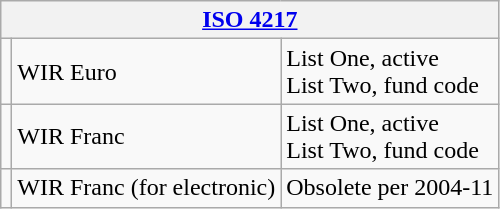<table class="wikitable">
<tr>
<th colspan="3"><a href='#'>ISO 4217</a></th>
</tr>
<tr>
<td></td>
<td>WIR Euro</td>
<td>List One, active<br>List Two, fund code</td>
</tr>
<tr>
<td></td>
<td>WIR Franc</td>
<td>List One, active<br>List Two, fund code</td>
</tr>
<tr>
<td></td>
<td>WIR Franc (for electronic)</td>
<td>Obsolete per 2004-11</td>
</tr>
</table>
